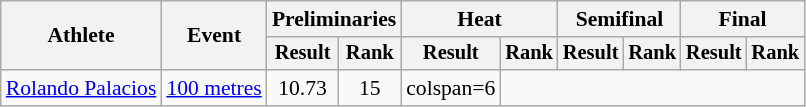<table class=wikitable style=font-size:90%>
<tr>
<th rowspan=2>Athlete</th>
<th rowspan=2>Event</th>
<th colspan=2>Preliminaries</th>
<th colspan=2>Heat</th>
<th colspan=2>Semifinal</th>
<th colspan=2>Final</th>
</tr>
<tr style=font-size:95%>
<th>Result</th>
<th>Rank</th>
<th>Result</th>
<th>Rank</th>
<th>Result</th>
<th>Rank</th>
<th>Result</th>
<th>Rank</th>
</tr>
<tr align=center>
<td align=left><a href='#'>Rolando Palacios</a></td>
<td align=left><a href='#'>100 metres</a></td>
<td>10.73</td>
<td>15</td>
<td>colspan=6 </td>
</tr>
</table>
